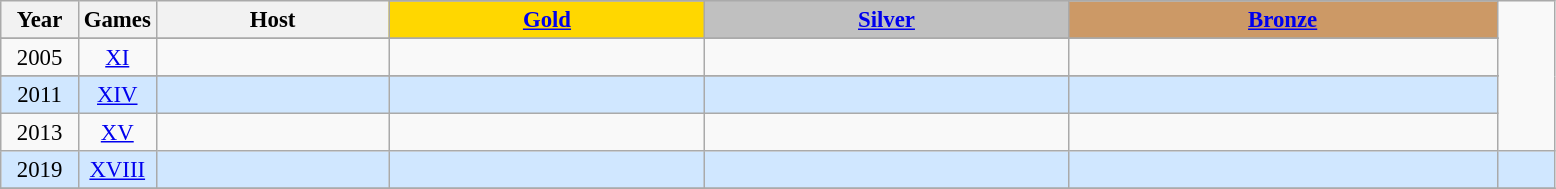<table class="wikitable" style="text-align: center; font-size:95%;">
<tr>
<th rowspan="2" style="width:5%;">Year</th>
<th rowspan="2" style="width:5%;">Games</th>
<th rowspan="2" style="width:15%;">Host</th>
</tr>
<tr>
<th style="background-color: gold"><a href='#'>Gold</a></th>
<th style="background-color: silver"><a href='#'>Silver</a></th>
<th style="background-color: #CC9966"><a href='#'>Bronze</a></th>
</tr>
<tr>
</tr>
<tr>
<td>2005</td>
<td align=center><a href='#'>XI</a></td>
<td align="left"></td>
<td align="left"></td>
<td align="left"></td>
<td align="left"> </td>
</tr>
<tr>
</tr>
<tr style="text-align:center; background:#d0e7ff;">
<td>2011</td>
<td align=center><a href='#'>XIV</a></td>
<td align="left"></td>
<td align="left"></td>
<td align="left"></td>
<td align="left"></td>
</tr>
<tr>
<td>2013</td>
<td align=center><a href='#'>XV</a></td>
<td align="left"></td>
<td align="left"> </td>
<td align="left"></td>
<td align="left"></td>
</tr>
<tr style="text-align:center; background:#d0e7ff;">
<td>2019</td>
<td align=center><a href='#'>XVIII</a></td>
<td align="left"></td>
<td align="left"></td>
<td align="left"></td>
<td align="left"></td>
<td></td>
</tr>
<tr>
</tr>
</table>
